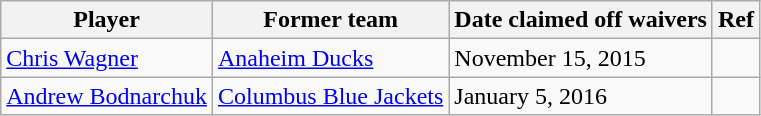<table class="wikitable">
<tr>
<th>Player</th>
<th>Former team</th>
<th>Date claimed off waivers</th>
<th>Ref</th>
</tr>
<tr>
<td><a href='#'>Chris Wagner</a></td>
<td><a href='#'>Anaheim Ducks</a></td>
<td>November 15, 2015</td>
<td></td>
</tr>
<tr>
<td><a href='#'>Andrew Bodnarchuk</a></td>
<td><a href='#'>Columbus Blue Jackets</a></td>
<td>January 5, 2016</td>
<td></td>
</tr>
</table>
